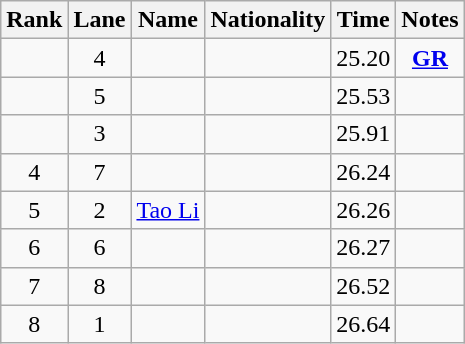<table class="wikitable sortable" style="text-align:center">
<tr>
<th>Rank</th>
<th>Lane</th>
<th>Name</th>
<th>Nationality</th>
<th>Time</th>
<th>Notes</th>
</tr>
<tr>
<td></td>
<td>4</td>
<td align=left></td>
<td align=left></td>
<td>25.20</td>
<td><strong><a href='#'>GR</a></strong></td>
</tr>
<tr>
<td></td>
<td>5</td>
<td align=left></td>
<td align=left></td>
<td>25.53</td>
<td></td>
</tr>
<tr>
<td></td>
<td>3</td>
<td align=left></td>
<td align=left></td>
<td>25.91</td>
<td></td>
</tr>
<tr>
<td>4</td>
<td>7</td>
<td align=left></td>
<td align=left></td>
<td>26.24</td>
<td></td>
</tr>
<tr>
<td>5</td>
<td>2</td>
<td align=left><a href='#'>Tao Li</a></td>
<td align=left></td>
<td>26.26</td>
<td></td>
</tr>
<tr>
<td>6</td>
<td>6</td>
<td align=left></td>
<td align=left></td>
<td>26.27</td>
<td></td>
</tr>
<tr>
<td>7</td>
<td>8</td>
<td align=left></td>
<td align=left></td>
<td>26.52</td>
<td></td>
</tr>
<tr>
<td>8</td>
<td>1</td>
<td align=left></td>
<td align=left></td>
<td>26.64</td>
<td></td>
</tr>
</table>
